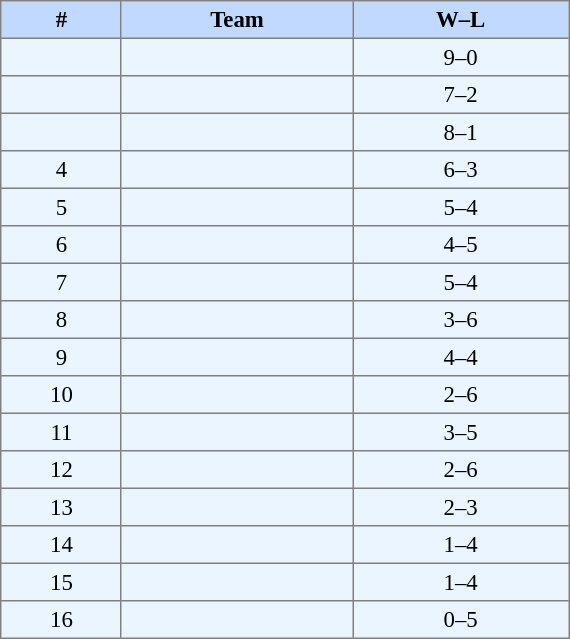<table bgcolor="#f7f8ff" cellpadding="3" cellspacing="0" border="1" width="30%" style="margin:0 auto;font-size: 95%; border: gray solid 1px; border-collapse: collapse;">
<tr bgcolor=#C1D8FF>
<th>#</th>
<th>Team</th>
<th>W–L</th>
</tr>
<tr align=left bgcolor=#EBF5FF>
<td align=center></td>
<td></td>
<td align=center>9–0</td>
</tr>
<tr align=left bgcolor=#EBF5FF>
<td align=center></td>
<td></td>
<td align=center>7–2</td>
</tr>
<tr align=left bgcolor=#EBF5FF>
<td align=center></td>
<td></td>
<td align=center>8–1</td>
</tr>
<tr align=left bgcolor=#EBF5FF>
<td align=center>4</td>
<td></td>
<td align=center>6–3</td>
</tr>
<tr align=left bgcolor=#EBF5FF>
<td align=center>5</td>
<td></td>
<td align=center>5–4</td>
</tr>
<tr align=left bgcolor=#EBF5FF>
<td align=center>6</td>
<td></td>
<td align=center>4–5</td>
</tr>
<tr align=left bgcolor=#EBF5FF>
<td align=center>7</td>
<td></td>
<td align=center>5–4</td>
</tr>
<tr align=left bgcolor=#EBF5FF>
<td align=center>8</td>
<td></td>
<td align=center>3–6</td>
</tr>
<tr align=left bgcolor=#EBF5FF>
<td align=center>9</td>
<td></td>
<td align=center>4–4</td>
</tr>
<tr align=left bgcolor=#EBF5FF>
<td align=center>10</td>
<td></td>
<td align=center>2–6</td>
</tr>
<tr align=left bgcolor=#EBF5FF>
<td align=center>11</td>
<td></td>
<td align=center>3–5</td>
</tr>
<tr align=left bgcolor=#EBF5FF>
<td align=center>12</td>
<td></td>
<td align=center>2–6</td>
</tr>
<tr align=left bgcolor=#EBF5FF>
<td align=center>13</td>
<td></td>
<td align=center>2–3</td>
</tr>
<tr align=left bgcolor=#EBF5FF>
<td align=center>14</td>
<td></td>
<td align=center>1–4</td>
</tr>
<tr align=left bgcolor=#EBF5FF>
<td align=center>15</td>
<td></td>
<td align=center>1–4</td>
</tr>
<tr align=left bgcolor=#EBF5FF>
<td align=center>16</td>
<td></td>
<td align=center>0–5</td>
</tr>
</table>
